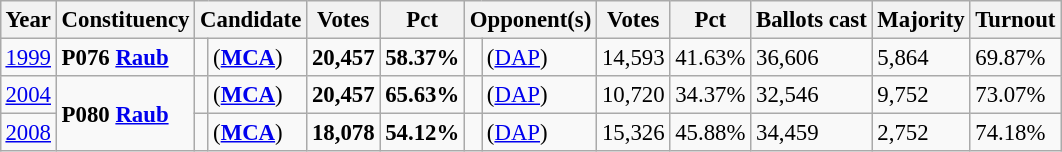<table class="wikitable" style="margin:0.5em ; font-size:95%">
<tr>
<th>Year</th>
<th>Constituency</th>
<th colspan=2>Candidate</th>
<th>Votes</th>
<th>Pct</th>
<th colspan=2>Opponent(s)</th>
<th>Votes</th>
<th>Pct</th>
<th>Ballots cast</th>
<th>Majority</th>
<th>Turnout</th>
</tr>
<tr>
<td><a href='#'>1999</a></td>
<td><strong>P076 <a href='#'>Raub</a></strong></td>
<td></td>
<td> (<a href='#'><strong>MCA</strong></a>)</td>
<td align="right"><strong>20,457</strong></td>
<td><strong>58.37%</strong></td>
<td></td>
<td> (<a href='#'>DAP</a>)</td>
<td align="right">14,593</td>
<td>41.63%</td>
<td>36,606</td>
<td>5,864</td>
<td>69.87%</td>
</tr>
<tr>
<td><a href='#'>2004</a></td>
<td rowspan=2><strong>P080 <a href='#'>Raub</a></strong></td>
<td></td>
<td> (<a href='#'><strong>MCA</strong></a>)</td>
<td align="right"><strong>20,457</strong></td>
<td><strong>65.63%</strong></td>
<td></td>
<td> (<a href='#'>DAP</a>)</td>
<td align="right">10,720</td>
<td>34.37%</td>
<td>32,546</td>
<td>9,752</td>
<td>73.07%</td>
</tr>
<tr>
<td><a href='#'>2008</a></td>
<td></td>
<td> (<a href='#'><strong>MCA</strong></a>)</td>
<td align="right"><strong>18,078</strong></td>
<td><strong>54.12%</strong></td>
<td></td>
<td> (<a href='#'>DAP</a>)</td>
<td align="right">15,326</td>
<td>45.88%</td>
<td>34,459</td>
<td>2,752</td>
<td>74.18%</td>
</tr>
</table>
